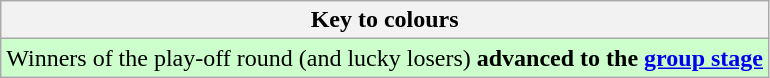<table class="wikitable">
<tr>
<th>Key to colours</th>
</tr>
<tr bgcolor=#ccffcc>
<td>Winners of the play-off round (and lucky losers) <strong>advanced to the <a href='#'>group stage</a></strong></td>
</tr>
</table>
